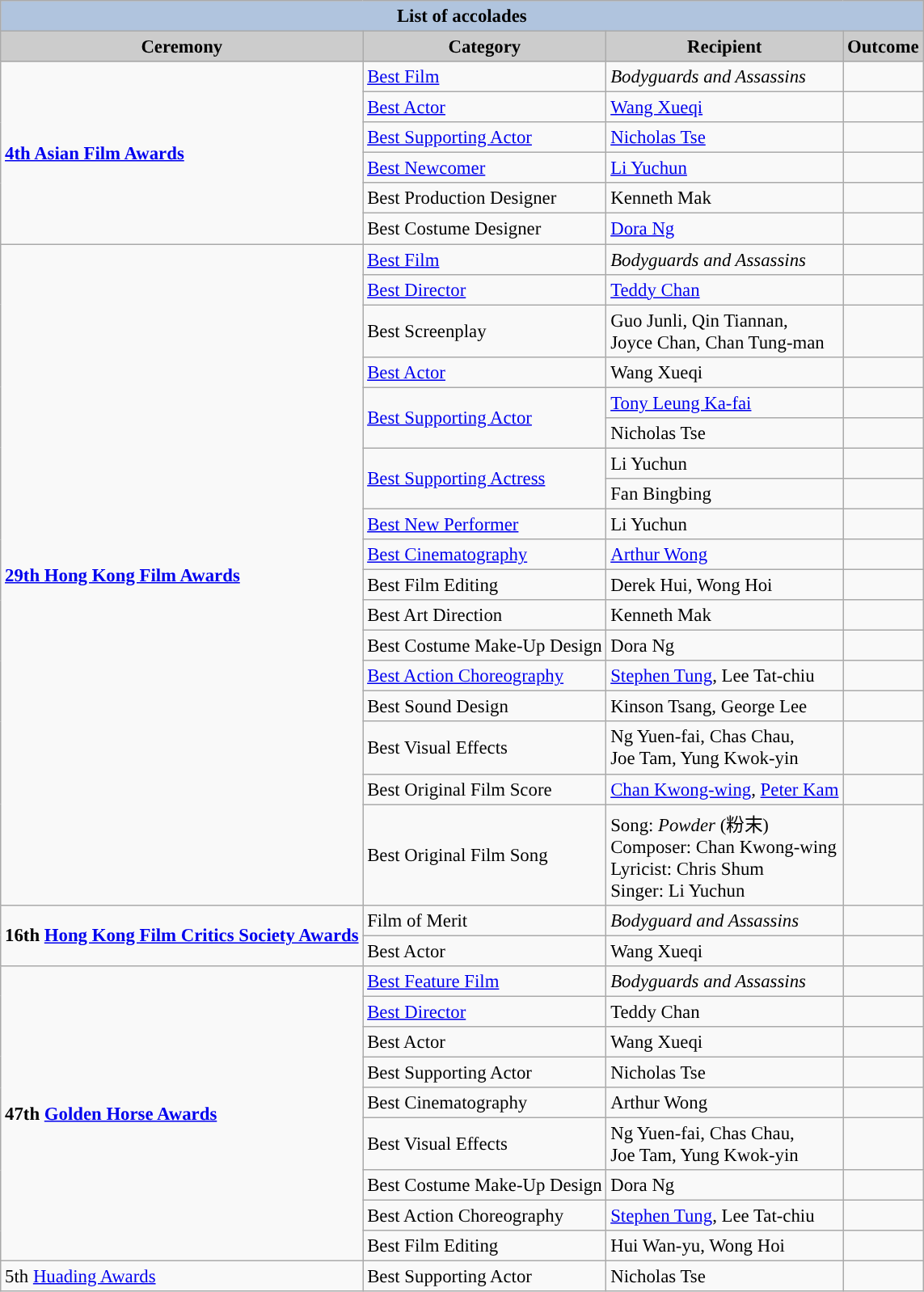<table class="wikitable" style="font-size:95%">
<tr style="background:#ccc; text-align:center;">
<th colspan="4" style="background: LightSteelBlue;">List of accolades</th>
</tr>
<tr style="background:#ccc; text-align:center;">
<th style="background:#ccc">Ceremony</th>
<th style="background:#ccc">Category</th>
<th style="background:#ccc">Recipient</th>
<th style="background:#ccc">Outcome</th>
</tr>
<tr>
<td rowspan=6><strong><a href='#'>4th Asian Film Awards</a></strong></td>
<td><a href='#'>Best Film</a></td>
<td><em>Bodyguards and Assassins</em></td>
<td></td>
</tr>
<tr>
<td><a href='#'>Best Actor</a></td>
<td><a href='#'>Wang Xueqi</a></td>
<td></td>
</tr>
<tr>
<td><a href='#'>Best Supporting Actor</a></td>
<td><a href='#'>Nicholas Tse</a></td>
<td></td>
</tr>
<tr>
<td><a href='#'>Best Newcomer</a></td>
<td><a href='#'>Li Yuchun</a></td>
<td></td>
</tr>
<tr>
<td>Best Production Designer</td>
<td>Kenneth Mak</td>
<td></td>
</tr>
<tr>
<td>Best Costume Designer</td>
<td><a href='#'>Dora Ng</a></td>
<td></td>
</tr>
<tr>
<td rowspan=18><strong><a href='#'>29th Hong Kong Film Awards</a></strong></td>
<td><a href='#'>Best Film</a></td>
<td><em>Bodyguards and Assassins</em></td>
<td></td>
</tr>
<tr>
<td><a href='#'>Best Director</a></td>
<td><a href='#'>Teddy Chan</a></td>
<td></td>
</tr>
<tr>
<td>Best Screenplay</td>
<td>Guo Junli, Qin Tiannan,<br>Joyce Chan, Chan Tung-man</td>
<td></td>
</tr>
<tr>
<td><a href='#'>Best Actor</a></td>
<td>Wang Xueqi</td>
<td></td>
</tr>
<tr>
<td rowspan=2><a href='#'>Best Supporting Actor</a></td>
<td><a href='#'>Tony Leung Ka-fai</a></td>
<td></td>
</tr>
<tr>
<td>Nicholas Tse</td>
<td></td>
</tr>
<tr>
<td rowspan=2><a href='#'>Best Supporting Actress</a></td>
<td>Li Yuchun</td>
<td></td>
</tr>
<tr>
<td>Fan Bingbing</td>
<td></td>
</tr>
<tr>
<td><a href='#'>Best New Performer</a></td>
<td>Li Yuchun</td>
<td></td>
</tr>
<tr>
<td><a href='#'>Best Cinematography</a></td>
<td><a href='#'>Arthur Wong</a></td>
<td></td>
</tr>
<tr>
<td>Best Film Editing</td>
<td>Derek Hui, Wong Hoi</td>
<td></td>
</tr>
<tr>
<td>Best Art Direction</td>
<td>Kenneth Mak</td>
<td></td>
</tr>
<tr>
<td>Best Costume Make-Up Design</td>
<td>Dora Ng</td>
<td></td>
</tr>
<tr>
<td><a href='#'>Best Action Choreography</a></td>
<td><a href='#'>Stephen Tung</a>, Lee Tat-chiu</td>
<td></td>
</tr>
<tr>
<td>Best Sound Design</td>
<td>Kinson Tsang, George Lee</td>
<td></td>
</tr>
<tr>
<td>Best Visual Effects</td>
<td>Ng Yuen-fai, Chas Chau,<br>Joe Tam, Yung Kwok-yin</td>
<td></td>
</tr>
<tr>
<td>Best Original Film Score</td>
<td><a href='#'>Chan Kwong-wing</a>, <a href='#'>Peter Kam</a></td>
<td></td>
</tr>
<tr>
<td>Best Original Film Song</td>
<td>Song: <em>Powder</em> (粉末)<br>Composer: Chan Kwong-wing
<br>Lyricist: Chris Shum
<br>Singer: Li Yuchun</td>
<td></td>
</tr>
<tr>
<td rowspan=2><strong>16th <a href='#'>Hong Kong Film Critics Society Awards</a></strong></td>
<td>Film of Merit</td>
<td><em>Bodyguard and Assassins</em></td>
<td></td>
</tr>
<tr>
<td>Best Actor</td>
<td>Wang Xueqi</td>
<td></td>
</tr>
<tr>
<td rowspan=9><strong>47th <a href='#'>Golden Horse Awards</a></strong></td>
<td><a href='#'>Best Feature Film</a></td>
<td><em>Bodyguards and Assassins</em></td>
<td></td>
</tr>
<tr>
<td><a href='#'>Best Director</a></td>
<td>Teddy Chan</td>
<td></td>
</tr>
<tr>
<td>Best Actor</td>
<td>Wang Xueqi</td>
<td></td>
</tr>
<tr>
<td>Best Supporting Actor</td>
<td>Nicholas Tse</td>
<td></td>
</tr>
<tr>
<td>Best Cinematography</td>
<td>Arthur Wong</td>
<td></td>
</tr>
<tr>
<td>Best Visual Effects</td>
<td>Ng Yuen-fai, Chas Chau,<br>Joe Tam, Yung Kwok-yin</td>
<td></td>
</tr>
<tr>
<td>Best Costume Make-Up Design</td>
<td>Dora Ng</td>
<td></td>
</tr>
<tr>
<td>Best Action Choreography</td>
<td><a href='#'>Stephen Tung</a>, Lee Tat-chiu</td>
<td></td>
</tr>
<tr>
<td>Best Film Editing</td>
<td>Hui Wan-yu, Wong Hoi</td>
<td></td>
</tr>
<tr>
<td>5th <a href='#'>Huading Awards</a></td>
<td>Best Supporting Actor</td>
<td>Nicholas Tse</td>
<td></td>
</tr>
</table>
